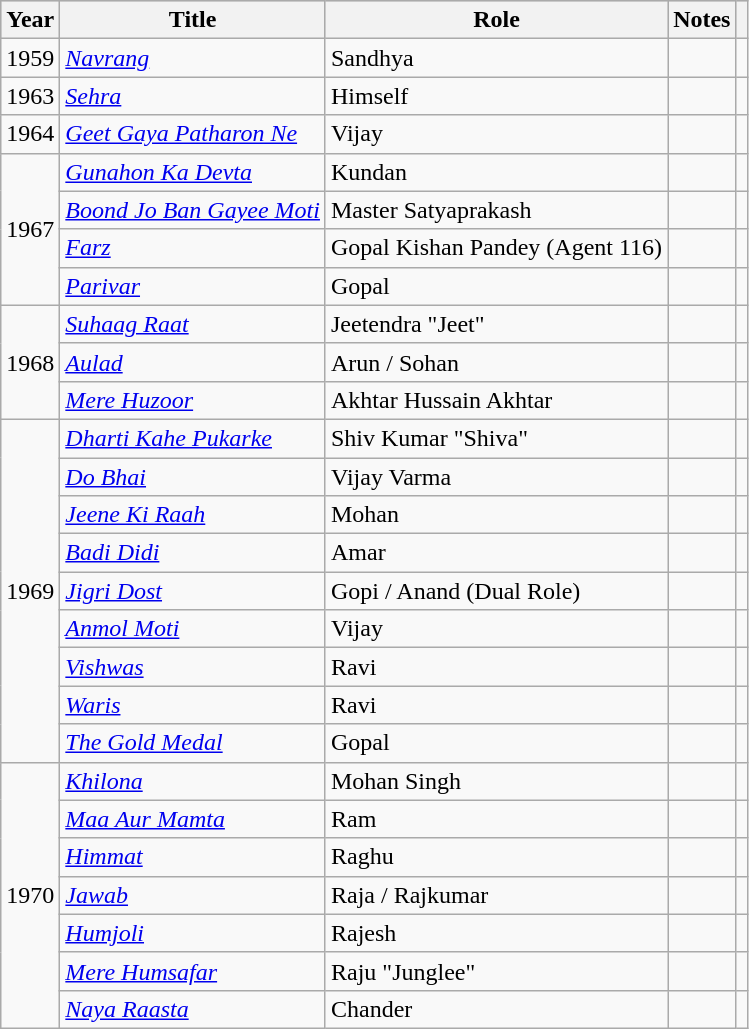<table class="wikitable sortable">
<tr style="background:#ccc; align:center,">
<th>Year</th>
<th>Title</th>
<th>Role</th>
<th>Notes</th>
<th></th>
</tr>
<tr>
<td>1959</td>
<td><em><a href='#'>Navrang</a></em></td>
<td>Sandhya</td>
<td></td>
<td></td>
</tr>
<tr>
<td>1963</td>
<td><a href='#'><em>Sehra</em></a></td>
<td>Himself</td>
<td></td>
<td></td>
</tr>
<tr>
<td>1964</td>
<td><em><a href='#'>Geet Gaya Patharon Ne</a></em></td>
<td>Vijay</td>
<td></td>
<td></td>
</tr>
<tr>
<td rowspan="4">1967</td>
<td><em><a href='#'>Gunahon Ka Devta</a></em></td>
<td>Kundan</td>
<td></td>
<td></td>
</tr>
<tr>
<td><em><a href='#'>Boond Jo Ban Gayee Moti</a></em></td>
<td>Master Satyaprakash</td>
<td></td>
<td></td>
</tr>
<tr>
<td><em><a href='#'>Farz</a></em></td>
<td>Gopal Kishan Pandey (Agent 116)</td>
<td></td>
<td></td>
</tr>
<tr>
<td><em><a href='#'>Parivar</a></em></td>
<td>Gopal</td>
<td></td>
<td></td>
</tr>
<tr>
<td rowspan="3">1968</td>
<td><em><a href='#'>Suhaag Raat</a></em></td>
<td>Jeetendra "Jeet"</td>
<td></td>
<td></td>
</tr>
<tr>
<td><em><a href='#'>Aulad</a></em></td>
<td>Arun / Sohan</td>
<td></td>
<td></td>
</tr>
<tr>
<td><em><a href='#'>Mere Huzoor</a></em></td>
<td>Akhtar Hussain Akhtar</td>
<td></td>
<td></td>
</tr>
<tr>
<td rowspan="9">1969</td>
<td><em><a href='#'>Dharti Kahe Pukarke</a></em></td>
<td>Shiv Kumar "Shiva"</td>
<td></td>
<td></td>
</tr>
<tr>
<td><em><a href='#'>Do Bhai</a></em></td>
<td>Vijay Varma</td>
<td></td>
<td></td>
</tr>
<tr>
<td><em><a href='#'>Jeene Ki Raah</a></em></td>
<td>Mohan</td>
<td></td>
<td></td>
</tr>
<tr>
<td><em><a href='#'>Badi Didi</a></em></td>
<td>Amar</td>
<td></td>
<td></td>
</tr>
<tr>
<td><em><a href='#'>Jigri Dost</a></em></td>
<td>Gopi / Anand (Dual Role)</td>
<td></td>
<td></td>
</tr>
<tr>
<td><em><a href='#'>Anmol Moti</a></em></td>
<td>Vijay</td>
<td></td>
<td></td>
</tr>
<tr>
<td><em><a href='#'>Vishwas</a></em></td>
<td>Ravi</td>
<td></td>
<td></td>
</tr>
<tr>
<td><em><a href='#'>Waris</a></em></td>
<td>Ravi</td>
<td></td>
<td></td>
</tr>
<tr>
<td><em><a href='#'>The Gold Medal</a></em></td>
<td>Gopal</td>
<td></td>
<td></td>
</tr>
<tr>
<td rowspan="7">1970</td>
<td><em><a href='#'>Khilona</a></em></td>
<td>Mohan Singh</td>
<td></td>
<td></td>
</tr>
<tr>
<td><em><a href='#'>Maa Aur Mamta</a></em></td>
<td>Ram</td>
<td></td>
<td></td>
</tr>
<tr>
<td><em><a href='#'>Himmat</a></em></td>
<td>Raghu</td>
<td></td>
<td></td>
</tr>
<tr>
<td><em><a href='#'>Jawab</a></em></td>
<td>Raja / Rajkumar</td>
<td></td>
<td></td>
</tr>
<tr>
<td><em><a href='#'>Humjoli</a></em></td>
<td>Rajesh</td>
<td></td>
<td></td>
</tr>
<tr>
<td><em><a href='#'>Mere Humsafar</a></em></td>
<td>Raju "Junglee"</td>
<td></td>
<td></td>
</tr>
<tr>
<td><em><a href='#'>Naya Raasta</a></em></td>
<td>Chander</td>
<td></td>
<td></td>
</tr>
</table>
